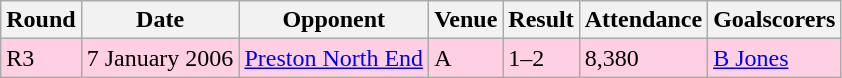<table class="wikitable">
<tr>
<th>Round</th>
<th>Date</th>
<th>Opponent</th>
<th>Venue</th>
<th>Result</th>
<th>Attendance</th>
<th>Goalscorers</th>
</tr>
<tr style="background-color: #ffd0e3;">
<td>R3</td>
<td>7 January 2006</td>
<td><a href='#'>Preston North End</a></td>
<td>A</td>
<td>1–2</td>
<td>8,380</td>
<td><a href='#'>B Jones</a></td>
</tr>
</table>
